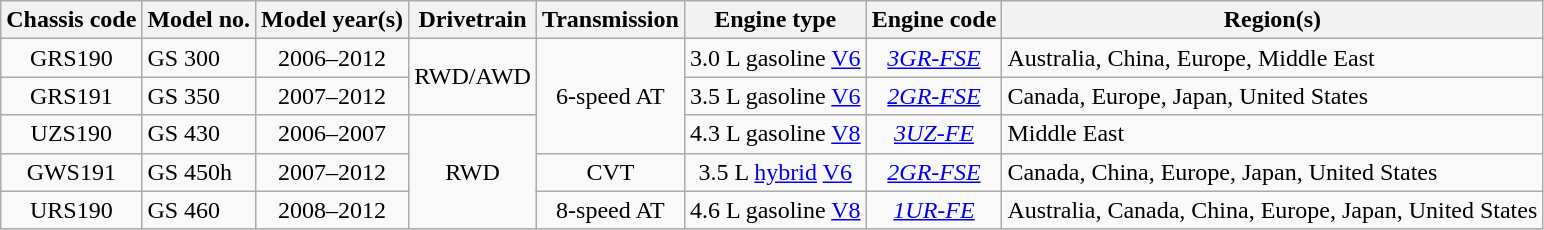<table class="wikitable collapsible" style="text-align: center;">
<tr>
<th scope="col">Chassis code</th>
<th scope="col">Model no.</th>
<th scope="col">Model year(s)</th>
<th scope="col">Drivetrain</th>
<th scope="col">Transmission</th>
<th scope="col">Engine type</th>
<th scope="col">Engine code</th>
<th scope="col">Region(s)</th>
</tr>
<tr>
<td>GRS190</td>
<td style="text-align: left;">GS 300</td>
<td>2006–2012</td>
<td rowspan="2">RWD/AWD</td>
<td rowspan="3">6-speed AT</td>
<td>3.0 L gasoline <a href='#'>V6</a></td>
<td><em><a href='#'>3GR-FSE</a></em></td>
<td style="text-align: left;">Australia, China, Europe, Middle East</td>
</tr>
<tr>
<td>GRS191</td>
<td style="text-align: left;">GS 350</td>
<td>2007–2012</td>
<td>3.5 L gasoline <a href='#'>V6</a></td>
<td><em><a href='#'>2GR-FSE</a></em></td>
<td style="text-align: left;">Canada, Europe, Japan, United States</td>
</tr>
<tr>
<td>UZS190</td>
<td style="text-align: left;">GS 430</td>
<td>2006–2007</td>
<td rowspan=3>RWD</td>
<td>4.3 L gasoline <a href='#'>V8</a></td>
<td><em><a href='#'>3UZ-FE</a></em></td>
<td style="text-align: left;">Middle East</td>
</tr>
<tr>
<td>GWS191</td>
<td style="text-align: left;">GS 450h</td>
<td>2007–2012</td>
<td>CVT</td>
<td>3.5 L <a href='#'>hybrid</a> <a href='#'>V6</a></td>
<td><em><a href='#'>2GR-FSE</a></em></td>
<td style="text-align: left;">Canada, China, Europe, Japan, United States</td>
</tr>
<tr>
<td>URS190</td>
<td style="text-align: left;">GS 460</td>
<td>2008–2012</td>
<td>8-speed AT</td>
<td>4.6 L gasoline <a href='#'>V8</a></td>
<td><em><a href='#'>1UR-FE</a></em></td>
<td style="text-align: left;">Australia, Canada, China, Europe, Japan, United States</td>
</tr>
</table>
